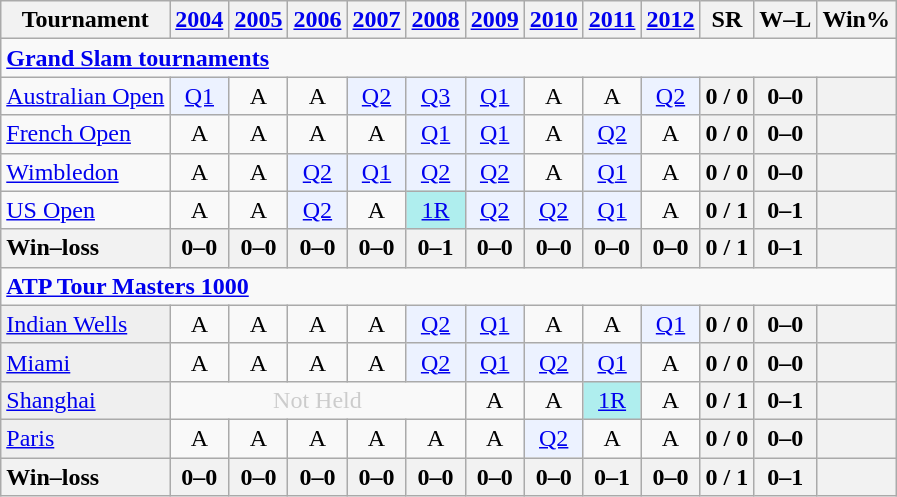<table class=wikitable style=text-align:center>
<tr>
<th>Tournament</th>
<th><a href='#'>2004</a></th>
<th><a href='#'>2005</a></th>
<th><a href='#'>2006</a></th>
<th><a href='#'>2007</a></th>
<th><a href='#'>2008</a></th>
<th><a href='#'>2009</a></th>
<th><a href='#'>2010</a></th>
<th><a href='#'>2011</a></th>
<th><a href='#'>2012</a></th>
<th>SR</th>
<th>W–L</th>
<th>Win%</th>
</tr>
<tr>
<td colspan=25 style=text-align:left><a href='#'><strong>Grand Slam tournaments</strong></a></td>
</tr>
<tr>
<td align=left><a href='#'>Australian Open</a></td>
<td bgcolor=ecf2ff><a href='#'>Q1</a></td>
<td>A</td>
<td>A</td>
<td bgcolor=ecf2ff><a href='#'>Q2</a></td>
<td bgcolor=ecf2ff><a href='#'>Q3</a></td>
<td bgcolor=ecf2ff><a href='#'>Q1</a></td>
<td>A</td>
<td>A</td>
<td bgcolor=ecf2ff><a href='#'>Q2</a></td>
<th>0 / 0</th>
<th>0–0</th>
<th></th>
</tr>
<tr>
<td align=left><a href='#'>French Open</a></td>
<td>A</td>
<td>A</td>
<td>A</td>
<td>A</td>
<td bgcolor=ecf2ff><a href='#'>Q1</a></td>
<td bgcolor=ecf2ff><a href='#'>Q1</a></td>
<td>A</td>
<td bgcolor=ecf2ff><a href='#'>Q2</a></td>
<td>A</td>
<th>0 / 0</th>
<th>0–0</th>
<th></th>
</tr>
<tr>
<td align=left><a href='#'>Wimbledon</a></td>
<td>A</td>
<td>A</td>
<td bgcolor=ecf2ff><a href='#'>Q2</a></td>
<td bgcolor=ecf2ff><a href='#'>Q1</a></td>
<td bgcolor=ecf2ff><a href='#'>Q2</a></td>
<td bgcolor=ecf2ff><a href='#'>Q2</a></td>
<td>A</td>
<td bgcolor=ecf2ff><a href='#'>Q1</a></td>
<td>A</td>
<th>0 / 0</th>
<th>0–0</th>
<th></th>
</tr>
<tr>
<td align=left><a href='#'>US Open</a></td>
<td>A</td>
<td>A</td>
<td bgcolor=ecf2ff><a href='#'>Q2</a></td>
<td>A</td>
<td bgcolor=afeeee><a href='#'>1R</a></td>
<td bgcolor=ecf2ff><a href='#'>Q2</a></td>
<td bgcolor=ecf2ff><a href='#'>Q2</a></td>
<td bgcolor=ecf2ff><a href='#'>Q1</a></td>
<td>A</td>
<th>0 / 1</th>
<th>0–1</th>
<th></th>
</tr>
<tr>
<th style=text-align:left><strong>Win–loss</strong></th>
<th>0–0</th>
<th>0–0</th>
<th>0–0</th>
<th>0–0</th>
<th>0–1</th>
<th>0–0</th>
<th>0–0</th>
<th>0–0</th>
<th>0–0</th>
<th>0 / 1</th>
<th>0–1</th>
<th></th>
</tr>
<tr>
<td colspan=25 style=text-align:left><strong><a href='#'>ATP Tour Masters 1000</a></strong></td>
</tr>
<tr>
<td bgcolor=efefef align=left><a href='#'>Indian Wells</a></td>
<td>A</td>
<td>A</td>
<td>A</td>
<td>A</td>
<td bgcolor=ecf2ff><a href='#'>Q2</a></td>
<td bgcolor=ecf2ff><a href='#'>Q1</a></td>
<td>A</td>
<td>A</td>
<td bgcolor=ecf2ff><a href='#'>Q1</a></td>
<th>0 / 0</th>
<th>0–0</th>
<th></th>
</tr>
<tr>
<td bgcolor=efefef align=left><a href='#'>Miami</a></td>
<td>A</td>
<td>A</td>
<td>A</td>
<td>A</td>
<td bgcolor=ecf2ff><a href='#'>Q2</a></td>
<td bgcolor=ecf2ff><a href='#'>Q1</a></td>
<td bgcolor=ecf2ff><a href='#'>Q2</a></td>
<td bgcolor=ecf2ff><a href='#'>Q1</a></td>
<td>A</td>
<th>0 / 0</th>
<th>0–0</th>
<th></th>
</tr>
<tr>
<td bgcolor=efefef align=left><a href='#'>Shanghai</a></td>
<td align="center" colspan="5" style="color:#cccccc;">Not Held</td>
<td>A</td>
<td>A</td>
<td bgcolor=afeeee><a href='#'>1R</a></td>
<td>A</td>
<th>0 / 1</th>
<th>0–1</th>
<th></th>
</tr>
<tr>
<td bgcolor=efefef align=left><a href='#'>Paris</a></td>
<td>A</td>
<td>A</td>
<td>A</td>
<td>A</td>
<td>A</td>
<td>A</td>
<td bgcolor=ecf2ff><a href='#'>Q2</a></td>
<td>A</td>
<td>A</td>
<th>0 / 0</th>
<th>0–0</th>
<th></th>
</tr>
<tr>
<th style=text-align:left><strong>Win–loss</strong></th>
<th>0–0</th>
<th>0–0</th>
<th>0–0</th>
<th>0–0</th>
<th>0–0</th>
<th>0–0</th>
<th>0–0</th>
<th>0–1</th>
<th>0–0</th>
<th>0 / 1</th>
<th>0–1</th>
<th></th>
</tr>
</table>
